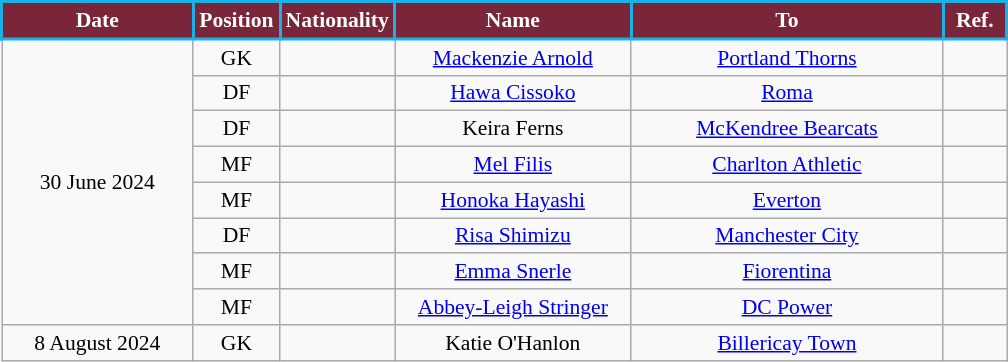<table class="wikitable" style="text-align:center; font-size:90%; ">
<tr>
<th style="background:#7A263A;color:white;border:2px solid #1BB1E7; width:120px;">Date</th>
<th style="background:#7A263A;color:white;border:2px solid #1BB1E7; width:50px;">Position</th>
<th style="background:#7A263A;color:white;border:2px solid #1BB1E7; width:50px;">Nationality</th>
<th style="background:#7A263A;color:white;border:2px solid #1BB1E7; width:150px;">Name</th>
<th style="background:#7A263A;color:white;border:2px solid #1BB1E7; width:200px;">To</th>
<th style="background:#7A263A;color:white;border:2px solid #1BB1E7; width:35px;">Ref.</th>
</tr>
<tr>
<td rowspan=8>30 June 2024</td>
<td>GK</td>
<td></td>
<td><a href='#'>Mackenzie Arnold</a></td>
<td> <a href='#'>Portland Thorns</a></td>
<td></td>
</tr>
<tr>
<td>DF</td>
<td></td>
<td><a href='#'>Hawa Cissoko</a></td>
<td> <a href='#'>Roma</a></td>
<td></td>
</tr>
<tr>
<td>DF</td>
<td></td>
<td>Keira Ferns</td>
<td> <a href='#'>McKendree Bearcats</a></td>
<td></td>
</tr>
<tr>
<td>MF</td>
<td></td>
<td><a href='#'>Mel Filis</a></td>
<td> <a href='#'>Charlton Athletic</a></td>
<td></td>
</tr>
<tr>
<td>MF</td>
<td></td>
<td><a href='#'>Honoka Hayashi</a></td>
<td> <a href='#'>Everton</a></td>
<td></td>
</tr>
<tr>
<td>DF</td>
<td></td>
<td><a href='#'>Risa Shimizu</a></td>
<td> <a href='#'>Manchester City</a></td>
<td></td>
</tr>
<tr>
<td>MF</td>
<td></td>
<td><a href='#'>Emma Snerle</a></td>
<td> <a href='#'>Fiorentina</a></td>
<td></td>
</tr>
<tr>
<td>MF</td>
<td></td>
<td><a href='#'>Abbey-Leigh Stringer</a></td>
<td> <a href='#'>DC Power</a></td>
<td></td>
</tr>
<tr>
<td>8 August 2024</td>
<td>GK</td>
<td></td>
<td>Katie O'Hanlon</td>
<td> <a href='#'>Billericay Town</a></td>
<td></td>
</tr>
</table>
